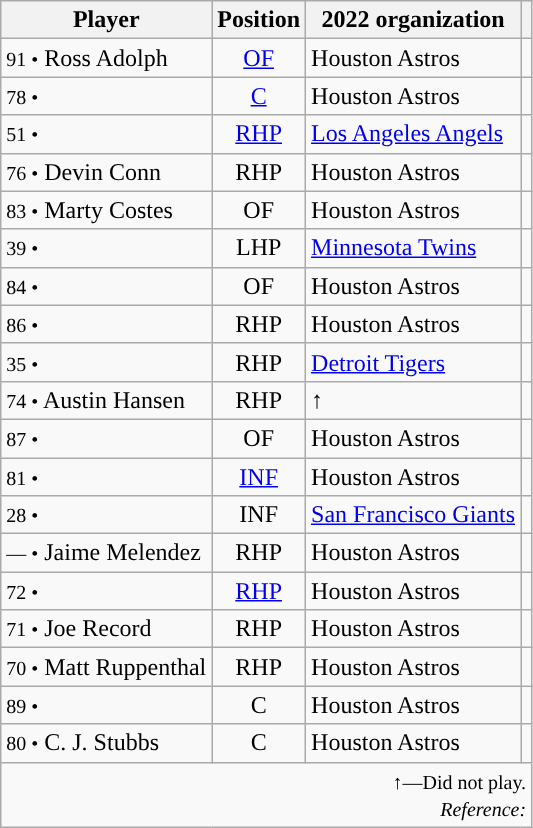<table class="wikitable sortable">
<tr>
<th>Player</th>
<th>Position</th>
<th>2022 organization</th>
<th></th>
</tr>
<tr>
<td><small>91 •</small> Ross Adolph</td>
<td align=center><a href='#'>OF</a></td>
<td>Houston Astros</td>
<td align=center></td>
</tr>
<tr>
<td><small>78 •</small> </td>
<td align=center><a href='#'>C</a></td>
<td>Houston Astros</td>
<td align=center></td>
</tr>
<tr>
<td><small>51 •</small> </td>
<td align=center><a href='#'>RHP</a></td>
<td><a href='#'>Los Angeles Angels</a></td>
<td align=center></td>
</tr>
<tr>
<td><small>76 •</small> Devin Conn</td>
<td align=center>RHP</td>
<td>Houston Astros</td>
<td align=center></td>
</tr>
<tr>
<td><small>83 •</small> Marty Costes</td>
<td align=center>OF</td>
<td>Houston Astros</td>
<td align=center></td>
</tr>
<tr>
<td><small>39 •</small> </td>
<td align=center>LHP</td>
<td><a href='#'>Minnesota Twins</a></td>
<td align=center></td>
</tr>
<tr>
<td><small>84 •</small> </td>
<td align=center>OF</td>
<td>Houston Astros</td>
<td align=center></td>
</tr>
<tr>
<td><small>86 •</small> </td>
<td align=center>RHP</td>
<td>Houston Astros</td>
<td align=center></td>
</tr>
<tr>
<td><small>35 •</small> </td>
<td align=center>RHP</td>
<td><a href='#'>Detroit Tigers</a></td>
<td align=center></td>
</tr>
<tr>
<td><small>74 •</small> Austin Hansen</td>
<td align=center>RHP</td>
<td>↑</td>
<td align=center></td>
</tr>
<tr>
<td><small>87 •</small> </td>
<td align=center>OF</td>
<td>Houston Astros</td>
<td align=center></td>
</tr>
<tr>
<td><small>81 •</small> </td>
<td align=center><a href='#'>INF</a></td>
<td>Houston Astros</td>
<td align=center></td>
</tr>
<tr>
<td><small>28 •</small> </td>
<td align=center>INF</td>
<td><a href='#'>San Francisco Giants</a></td>
<td align=center></td>
</tr>
<tr>
<td><small>— •</small> Jaime Melendez</td>
<td align=center>RHP</td>
<td>Houston Astros</td>
<td align=center></td>
</tr>
<tr>
<td><small>72 •</small> </td>
<td align=center><a href='#'>RHP</a></td>
<td>Houston Astros</td>
<td align=center></td>
</tr>
<tr>
<td><small>71 •</small> Joe Record</td>
<td align=center>RHP</td>
<td>Houston Astros</td>
<td align=center></td>
</tr>
<tr>
<td><small>70 •</small> Matt Ruppenthal</td>
<td align=center>RHP</td>
<td>Houston Astros</td>
<td align=center></td>
</tr>
<tr>
<td><small>89 •</small> </td>
<td align=center>C</td>
<td>Houston Astros</td>
<td align=center></td>
</tr>
<tr>
<td><small>80 •</small> C. J. Stubbs</td>
<td align=center>C</td>
<td>Houston Astros</td>
<td align=center></td>
</tr>
<tr class="sortbottom">
<td style="text-align:right"; colspan="4"><small>↑—Did not play.<br> <em>Reference:</em></small></td>
</tr>
</table>
